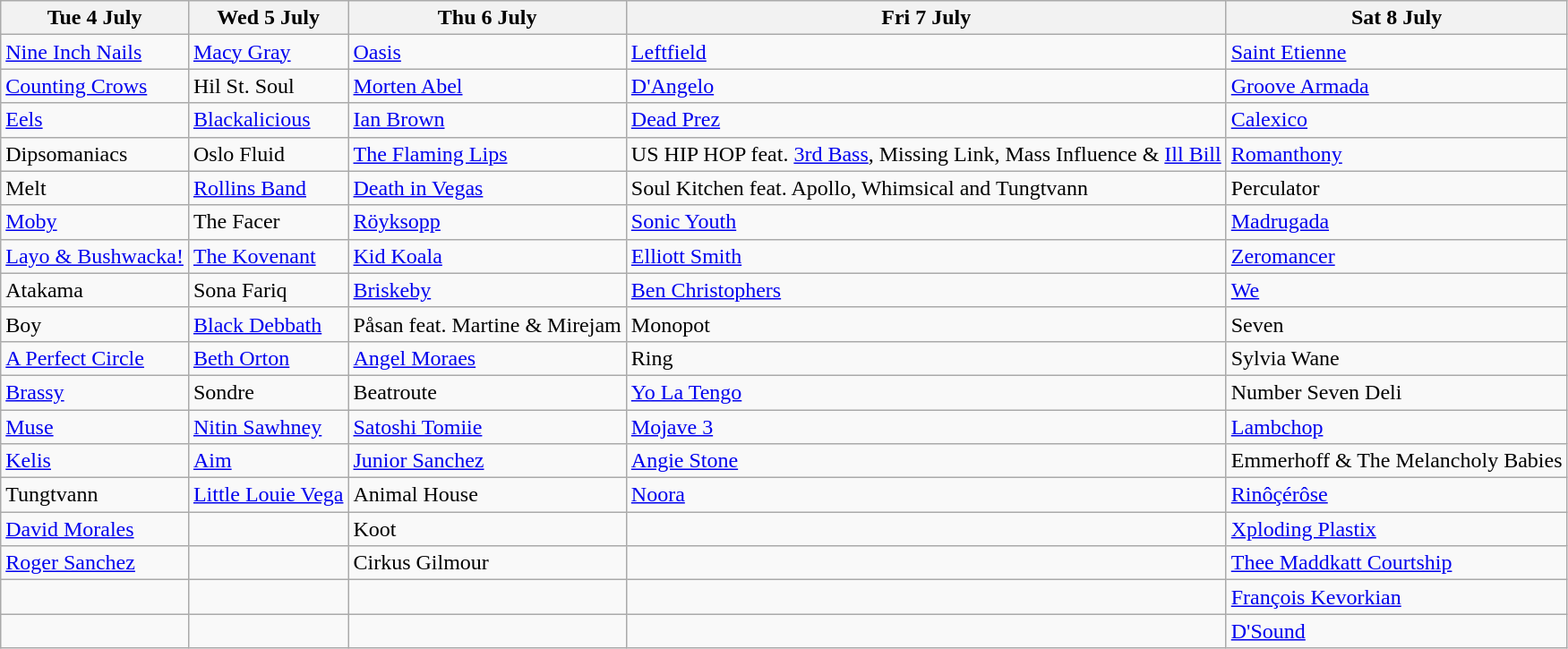<table class="wikitable">
<tr>
<th>Tue 4 July</th>
<th>Wed 5 July</th>
<th>Thu 6 July</th>
<th>Fri 7 July</th>
<th>Sat 8 July</th>
</tr>
<tr>
<td><a href='#'>Nine Inch Nails</a></td>
<td><a href='#'>Macy Gray</a></td>
<td><a href='#'>Oasis</a></td>
<td><a href='#'>Leftfield</a></td>
<td><a href='#'>Saint Etienne</a></td>
</tr>
<tr>
<td><a href='#'>Counting Crows</a></td>
<td>Hil St. Soul</td>
<td><a href='#'>Morten Abel</a></td>
<td><a href='#'>D'Angelo</a></td>
<td><a href='#'>Groove Armada</a></td>
</tr>
<tr>
<td><a href='#'>Eels</a></td>
<td><a href='#'>Blackalicious</a></td>
<td><a href='#'>Ian Brown</a></td>
<td><a href='#'>Dead Prez</a></td>
<td><a href='#'>Calexico</a></td>
</tr>
<tr>
<td>Dipsomaniacs</td>
<td>Oslo Fluid</td>
<td><a href='#'>The Flaming Lips</a></td>
<td>US HIP HOP feat. <a href='#'>3rd Bass</a>, Missing Link, Mass Influence & <a href='#'>Ill Bill</a></td>
<td><a href='#'>Romanthony</a></td>
</tr>
<tr>
<td>Melt</td>
<td><a href='#'>Rollins Band</a></td>
<td><a href='#'>Death in Vegas</a></td>
<td>Soul Kitchen feat. Apollo, Whimsical and Tungtvann</td>
<td>Perculator</td>
</tr>
<tr>
<td><a href='#'>Moby</a></td>
<td>The Facer</td>
<td><a href='#'>Röyksopp</a></td>
<td><a href='#'>Sonic Youth</a></td>
<td><a href='#'>Madrugada</a></td>
</tr>
<tr>
<td><a href='#'>Layo & Bushwacka!</a></td>
<td><a href='#'>The Kovenant</a></td>
<td><a href='#'>Kid Koala</a></td>
<td><a href='#'>Elliott Smith</a></td>
<td><a href='#'>Zeromancer</a></td>
</tr>
<tr>
<td>Atakama</td>
<td>Sona Fariq</td>
<td><a href='#'>Briskeby</a></td>
<td><a href='#'>Ben Christophers</a></td>
<td><a href='#'>We</a></td>
</tr>
<tr>
<td>Boy</td>
<td><a href='#'>Black Debbath</a></td>
<td>Påsan feat. Martine & Mirejam</td>
<td>Monopot</td>
<td>Seven</td>
</tr>
<tr>
<td><a href='#'>A Perfect Circle</a></td>
<td><a href='#'>Beth Orton</a></td>
<td><a href='#'>Angel Moraes</a></td>
<td>Ring</td>
<td>Sylvia Wane</td>
</tr>
<tr>
<td><a href='#'>Brassy</a></td>
<td>Sondre</td>
<td>Beatroute</td>
<td><a href='#'>Yo La Tengo</a></td>
<td>Number Seven Deli</td>
</tr>
<tr>
<td><a href='#'>Muse</a></td>
<td><a href='#'>Nitin Sawhney</a></td>
<td><a href='#'>Satoshi Tomiie</a></td>
<td><a href='#'>Mojave 3</a></td>
<td><a href='#'>Lambchop</a></td>
</tr>
<tr>
<td><a href='#'>Kelis</a></td>
<td><a href='#'>Aim</a></td>
<td><a href='#'>Junior Sanchez</a></td>
<td><a href='#'>Angie Stone</a></td>
<td>Emmerhoff & The Melancholy Babies</td>
</tr>
<tr>
<td>Tungtvann</td>
<td><a href='#'>Little Louie Vega</a></td>
<td>Animal House</td>
<td><a href='#'>Noora</a></td>
<td><a href='#'>Rinôçérôse</a></td>
</tr>
<tr>
<td><a href='#'>David Morales</a></td>
<td></td>
<td>Koot</td>
<td></td>
<td><a href='#'>Xploding Plastix</a></td>
</tr>
<tr>
<td><a href='#'>Roger Sanchez</a></td>
<td></td>
<td>Cirkus Gilmour</td>
<td></td>
<td><a href='#'>Thee Maddkatt Courtship</a></td>
</tr>
<tr>
<td></td>
<td></td>
<td></td>
<td></td>
<td><a href='#'>François Kevorkian</a></td>
</tr>
<tr>
<td></td>
<td></td>
<td></td>
<td></td>
<td><a href='#'>D'Sound</a></td>
</tr>
</table>
